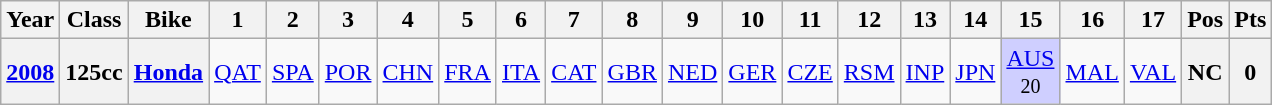<table class="wikitable" style="text-align:center">
<tr>
<th>Year</th>
<th>Class</th>
<th>Bike</th>
<th>1</th>
<th>2</th>
<th>3</th>
<th>4</th>
<th>5</th>
<th>6</th>
<th>7</th>
<th>8</th>
<th>9</th>
<th>10</th>
<th>11</th>
<th>12</th>
<th>13</th>
<th>14</th>
<th>15</th>
<th>16</th>
<th>17</th>
<th>Pos</th>
<th>Pts</th>
</tr>
<tr>
<th><a href='#'>2008</a></th>
<th>125cc</th>
<th><a href='#'>Honda</a></th>
<td><a href='#'>QAT</a></td>
<td><a href='#'>SPA</a></td>
<td><a href='#'>POR</a></td>
<td><a href='#'>CHN</a></td>
<td><a href='#'>FRA</a></td>
<td><a href='#'>ITA</a></td>
<td><a href='#'>CAT</a></td>
<td><a href='#'>GBR</a></td>
<td><a href='#'>NED</a></td>
<td><a href='#'>GER</a></td>
<td><a href='#'>CZE</a></td>
<td><a href='#'>RSM</a></td>
<td><a href='#'>INP</a></td>
<td><a href='#'>JPN</a></td>
<td style="background:#CFCFFF;"><a href='#'>AUS</a><br><small>20</small></td>
<td><a href='#'>MAL</a></td>
<td><a href='#'>VAL</a></td>
<th>NC</th>
<th>0</th>
</tr>
</table>
